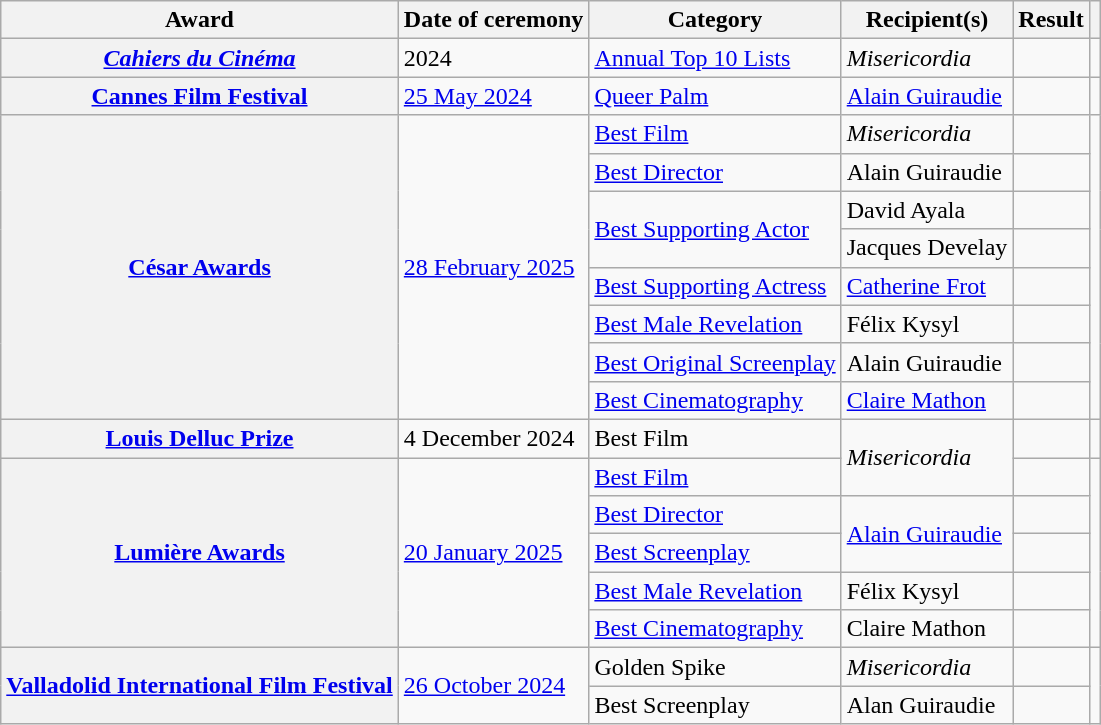<table class="wikitable sortable plainrowheaders">
<tr>
<th scope="col">Award</th>
<th scope="col">Date of ceremony</th>
<th scope="col">Category</th>
<th scope="col">Recipient(s)</th>
<th scope="col">Result</th>
<th scope="col" class="unsortable"></th>
</tr>
<tr>
<th scope="row"><em><a href='#'>Cahiers du Cinéma</a></em></th>
<td>2024</td>
<td><a href='#'>Annual Top 10 Lists</a></td>
<td><em>Misericordia</em></td>
<td></td>
<td align="center"></td>
</tr>
<tr>
<th scope="row"><a href='#'>Cannes Film Festival</a></th>
<td><a href='#'>25 May 2024</a></td>
<td><a href='#'>Queer Palm</a></td>
<td><a href='#'>Alain Guiraudie</a></td>
<td></td>
<td align="center"></td>
</tr>
<tr>
<th rowspan="8" scope="row"><a href='#'>César Awards</a></th>
<td rowspan="8"><a href='#'>28 February 2025</a></td>
<td><a href='#'>Best Film</a></td>
<td><em>Misericordia</em></td>
<td></td>
<td rowspan="8" align="center"></td>
</tr>
<tr>
<td><a href='#'>Best Director</a></td>
<td>Alain Guiraudie</td>
<td></td>
</tr>
<tr>
<td rowspan="2"><a href='#'>Best Supporting Actor</a></td>
<td>David Ayala</td>
<td></td>
</tr>
<tr>
<td>Jacques Develay</td>
<td></td>
</tr>
<tr>
<td><a href='#'>Best Supporting Actress</a></td>
<td><a href='#'>Catherine Frot</a></td>
<td></td>
</tr>
<tr>
<td><a href='#'>Best Male Revelation</a></td>
<td>Félix Kysyl</td>
<td></td>
</tr>
<tr>
<td><a href='#'>Best Original Screenplay</a></td>
<td>Alain Guiraudie</td>
<td></td>
</tr>
<tr>
<td><a href='#'>Best Cinematography</a></td>
<td><a href='#'>Claire Mathon</a></td>
<td></td>
</tr>
<tr>
<th scope="row"><a href='#'>Louis Delluc Prize</a></th>
<td>4 December 2024</td>
<td>Best Film</td>
<td rowspan="2"><em>Misericordia</em></td>
<td></td>
<td align="center"></td>
</tr>
<tr>
<th rowspan="5" scope="row"><a href='#'>Lumière Awards</a></th>
<td rowspan="5"><a href='#'>20 January 2025</a></td>
<td><a href='#'>Best Film</a></td>
<td></td>
<td rowspan="5" style="text-align:center;"></td>
</tr>
<tr>
<td><a href='#'>Best Director</a></td>
<td rowspan="2"><a href='#'>Alain Guiraudie</a></td>
<td></td>
</tr>
<tr>
<td><a href='#'>Best Screenplay</a></td>
<td></td>
</tr>
<tr>
<td><a href='#'>Best Male Revelation</a></td>
<td>Félix Kysyl</td>
<td></td>
</tr>
<tr>
<td><a href='#'>Best Cinematography</a></td>
<td>Claire Mathon</td>
<td></td>
</tr>
<tr>
<th rowspan="2" scope="row"><a href='#'>Valladolid International Film Festival</a></th>
<td rowspan="2"><a href='#'>26 October 2024</a></td>
<td>Golden Spike</td>
<td><em>Misericordia</em></td>
<td></td>
<td rowspan="2" align="center"></td>
</tr>
<tr>
<td>Best Screenplay</td>
<td>Alan Guiraudie</td>
<td></td>
</tr>
</table>
